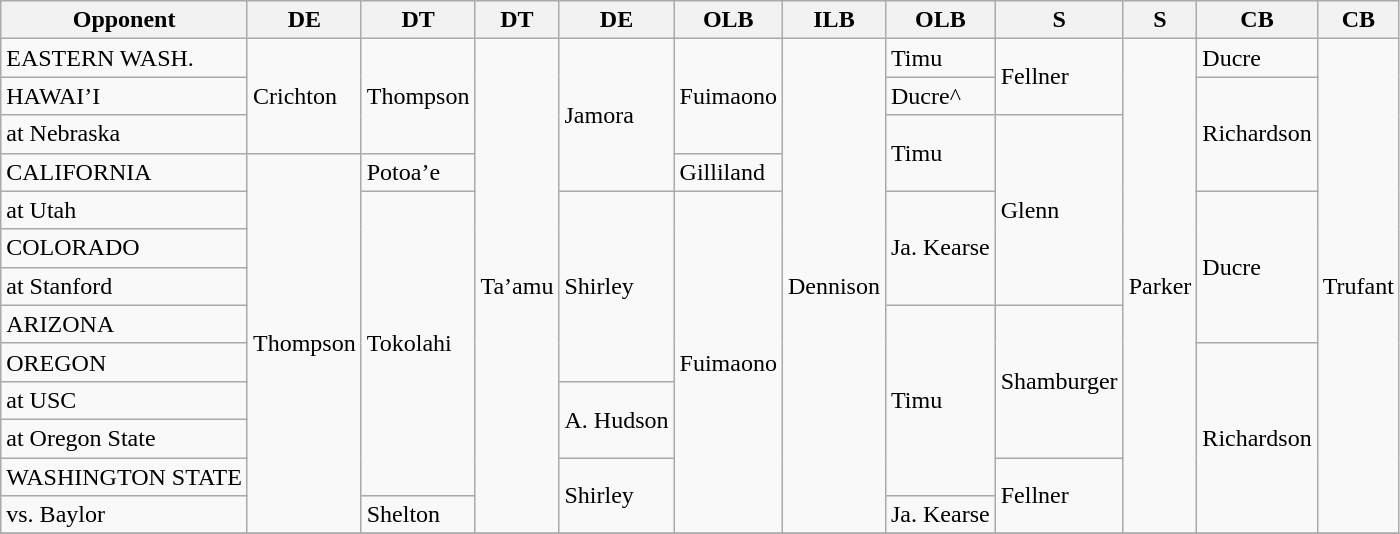<table class="wikitable">
<tr>
<th>Opponent</th>
<th>DE</th>
<th>DT</th>
<th>DT</th>
<th>DE</th>
<th>OLB</th>
<th>ILB</th>
<th>OLB</th>
<th>S</th>
<th>S</th>
<th>CB</th>
<th>CB</th>
</tr>
<tr>
<td>EASTERN WASH.</td>
<td rowspan="3">Crichton</td>
<td rowspan="3">Thompson</td>
<td rowspan="13">Ta’amu</td>
<td rowspan="4">Jamora</td>
<td rowspan="3">Fuimaono</td>
<td rowspan="13">Dennison</td>
<td>Timu</td>
<td rowspan="2">Fellner</td>
<td rowspan="13">Parker</td>
<td>Ducre</td>
<td rowspan="13">Trufant</td>
</tr>
<tr>
<td>HAWAI’I</td>
<td>Ducre^</td>
<td rowspan="3">Richardson</td>
</tr>
<tr>
<td>at Nebraska</td>
<td rowspan="2">Timu</td>
<td rowspan="5">Glenn</td>
</tr>
<tr>
<td>CALIFORNIA</td>
<td rowspan="10">Thompson</td>
<td>Potoa’e</td>
<td>Gilliland</td>
</tr>
<tr>
<td>at Utah</td>
<td rowspan="8">Tokolahi</td>
<td rowspan="5">Shirley</td>
<td rowspan="9">Fuimaono</td>
<td rowspan="3">Ja. Kearse</td>
<td rowspan="4">Ducre</td>
</tr>
<tr>
<td>COLORADO</td>
</tr>
<tr>
<td>at Stanford</td>
</tr>
<tr>
<td>ARIZONA</td>
<td rowspan="5">Timu</td>
<td rowspan="4">Shamburger</td>
</tr>
<tr>
<td>OREGON</td>
<td rowspan="5">Richardson</td>
</tr>
<tr>
<td>at USC</td>
<td rowspan="2">A. Hudson</td>
</tr>
<tr>
<td>at Oregon State</td>
</tr>
<tr>
<td>WASHINGTON STATE</td>
<td rowspan="2">Shirley</td>
<td rowspan="2">Fellner</td>
</tr>
<tr>
<td>vs. Baylor</td>
<td>Shelton</td>
<td>Ja. Kearse</td>
</tr>
<tr>
</tr>
</table>
